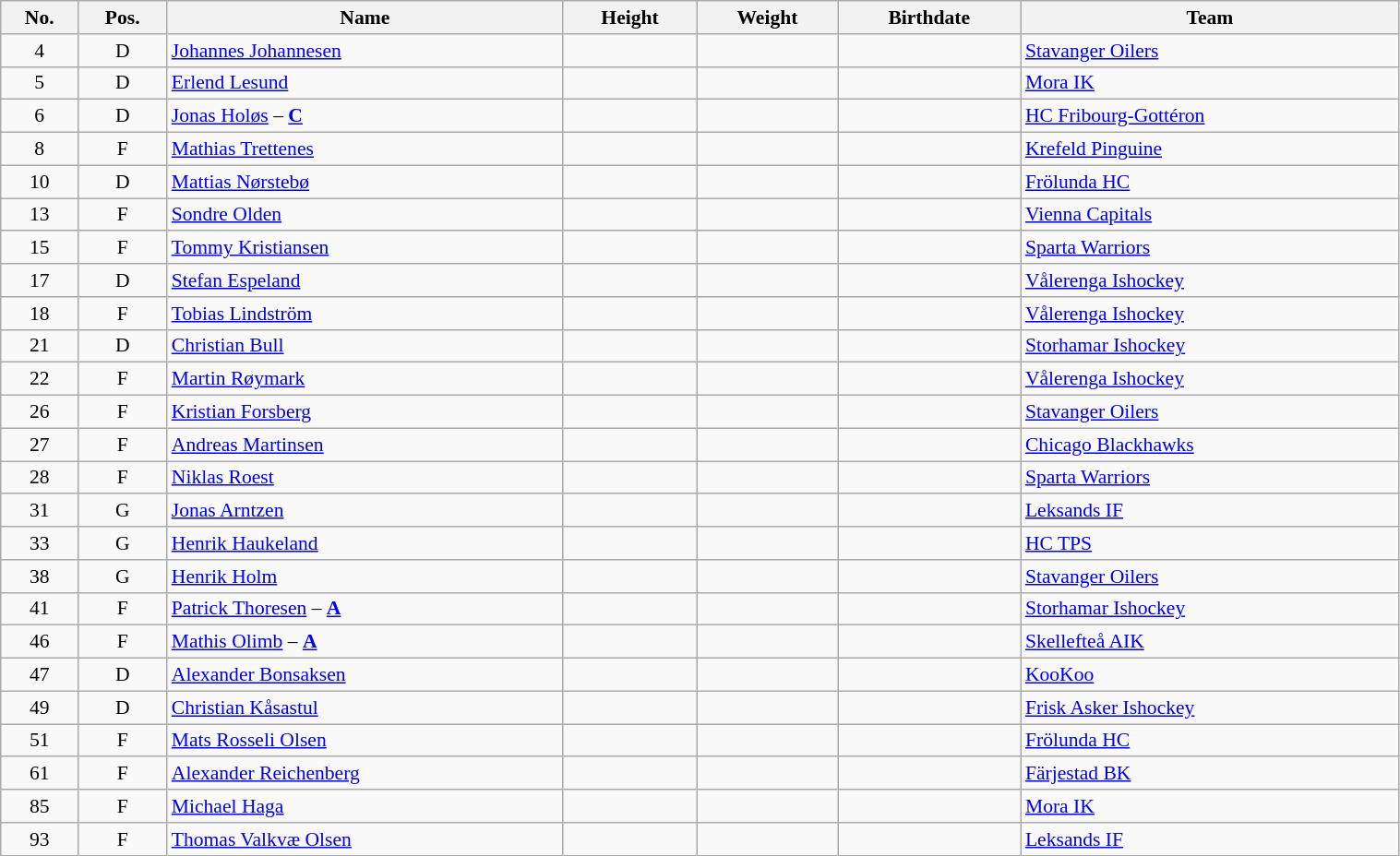<table width="80%" class="wikitable sortable" style="font-size: 90%; text-align: center">
<tr>
<th>No.</th>
<th>Pos.</th>
<th>Name</th>
<th>Height</th>
<th>Weight</th>
<th>Birthdate</th>
<th>Team</th>
</tr>
<tr>
<td>4</td>
<td>D</td>
<td align=left><a href='#'>Johannes Johannesen</a></td>
<td></td>
<td></td>
<td></td>
<td style="text-align:left;"> <a href='#'>Stavanger Oilers</a></td>
</tr>
<tr>
<td>5</td>
<td>D</td>
<td align=left><a href='#'>Erlend Lesund</a></td>
<td></td>
<td></td>
<td></td>
<td style="text-align:left;"> <a href='#'>Mora IK</a></td>
</tr>
<tr>
<td>6</td>
<td>D</td>
<td align=left><a href='#'>Jonas Holøs</a> – <strong><a href='#'>C</a></strong></td>
<td></td>
<td></td>
<td></td>
<td style="text-align:left;"> <a href='#'>HC Fribourg-Gottéron</a></td>
</tr>
<tr>
<td>8</td>
<td>F</td>
<td align=left><a href='#'>Mathias Trettenes</a></td>
<td></td>
<td></td>
<td></td>
<td style="text-align:left;"> <a href='#'>Krefeld Pinguine</a></td>
</tr>
<tr>
<td>10</td>
<td>D</td>
<td align=left><a href='#'>Mattias Nørstebø</a></td>
<td></td>
<td></td>
<td></td>
<td style="text-align:left;"> <a href='#'>Frölunda HC</a></td>
</tr>
<tr>
<td>13</td>
<td>F</td>
<td align=left><a href='#'>Sondre Olden</a></td>
<td></td>
<td></td>
<td></td>
<td style="text-align:left;"> <a href='#'>Vienna Capitals</a></td>
</tr>
<tr>
<td>15</td>
<td>F</td>
<td align=left><a href='#'>Tommy Kristiansen</a></td>
<td></td>
<td></td>
<td></td>
<td style="text-align:left;"> <a href='#'>Sparta Warriors</a></td>
</tr>
<tr>
<td>17</td>
<td>D</td>
<td align=left><a href='#'>Stefan Espeland</a></td>
<td></td>
<td></td>
<td></td>
<td style="text-align:left;"> <a href='#'>Vålerenga Ishockey</a></td>
</tr>
<tr>
<td>18</td>
<td>F</td>
<td align=left><a href='#'>Tobias Lindström</a></td>
<td></td>
<td></td>
<td></td>
<td style="text-align:left;"> <a href='#'>Vålerenga Ishockey</a></td>
</tr>
<tr>
<td>21</td>
<td>D</td>
<td align=left><a href='#'>Christian Bull</a></td>
<td></td>
<td></td>
<td></td>
<td style="text-align:left;"> <a href='#'>Storhamar Ishockey</a></td>
</tr>
<tr>
<td>22</td>
<td>F</td>
<td align=left><a href='#'>Martin Røymark</a></td>
<td></td>
<td></td>
<td></td>
<td style="text-align:left;"> <a href='#'>Vålerenga Ishockey</a></td>
</tr>
<tr>
<td>26</td>
<td>F</td>
<td align=left><a href='#'>Kristian Forsberg</a></td>
<td></td>
<td></td>
<td></td>
<td style="text-align:left;"> <a href='#'>Stavanger Oilers</a></td>
</tr>
<tr>
<td>27</td>
<td>F</td>
<td align=left><a href='#'>Andreas Martinsen</a></td>
<td></td>
<td></td>
<td></td>
<td style="text-align:left;"> <a href='#'>Chicago Blackhawks</a></td>
</tr>
<tr>
<td>28</td>
<td>F</td>
<td align=left><a href='#'>Niklas Roest</a></td>
<td></td>
<td></td>
<td></td>
<td style="text-align:left;"> <a href='#'>Sparta Warriors</a></td>
</tr>
<tr>
<td>31</td>
<td>G</td>
<td align=left><a href='#'>Jonas Arntzen</a></td>
<td></td>
<td></td>
<td></td>
<td style="text-align:left;"> <a href='#'>Leksands IF</a></td>
</tr>
<tr>
<td>33</td>
<td>G</td>
<td align=left><a href='#'>Henrik Haukeland</a></td>
<td></td>
<td></td>
<td></td>
<td style="text-align:left;"> <a href='#'>HC TPS</a></td>
</tr>
<tr>
<td>38</td>
<td>G</td>
<td align=left><a href='#'>Henrik Holm</a></td>
<td></td>
<td></td>
<td></td>
<td style="text-align:left;"> <a href='#'>Stavanger Oilers</a></td>
</tr>
<tr>
<td>41</td>
<td>F</td>
<td align=left><a href='#'>Patrick Thoresen</a> – <strong><a href='#'>A</a></strong></td>
<td></td>
<td></td>
<td></td>
<td style="text-align:left;"> <a href='#'>Storhamar Ishockey</a></td>
</tr>
<tr>
<td>46</td>
<td>F</td>
<td align=left><a href='#'>Mathis Olimb</a> – <strong><a href='#'>A</a></strong></td>
<td></td>
<td></td>
<td></td>
<td style="text-align:left;"> <a href='#'>Skellefteå AIK</a></td>
</tr>
<tr>
<td>47</td>
<td>D</td>
<td align=left><a href='#'>Alexander Bonsaksen</a></td>
<td></td>
<td></td>
<td></td>
<td style="text-align:left;"> <a href='#'>KooKoo</a></td>
</tr>
<tr>
<td>49</td>
<td>D</td>
<td align=left><a href='#'>Christian Kåsastul</a></td>
<td></td>
<td></td>
<td></td>
<td style="text-align:left;"> <a href='#'>Frisk Asker Ishockey</a></td>
</tr>
<tr>
<td>51</td>
<td>F</td>
<td align=left><a href='#'>Mats Rosseli Olsen</a></td>
<td></td>
<td></td>
<td></td>
<td style="text-align:left;"> <a href='#'>Frölunda HC</a></td>
</tr>
<tr>
<td>61</td>
<td>F</td>
<td align=left><a href='#'>Alexander Reichenberg</a></td>
<td></td>
<td></td>
<td></td>
<td style="text-align:left;"> <a href='#'>Färjestad BK</a></td>
</tr>
<tr>
<td>85</td>
<td>F</td>
<td align=left><a href='#'>Michael Haga</a></td>
<td></td>
<td></td>
<td></td>
<td style="text-align:left;"> <a href='#'>Mora IK</a></td>
</tr>
<tr>
<td>93</td>
<td>F</td>
<td align=left><a href='#'>Thomas Valkvæ Olsen</a></td>
<td></td>
<td></td>
<td></td>
<td style="text-align:left;"> <a href='#'>Leksands IF</a></td>
</tr>
</table>
